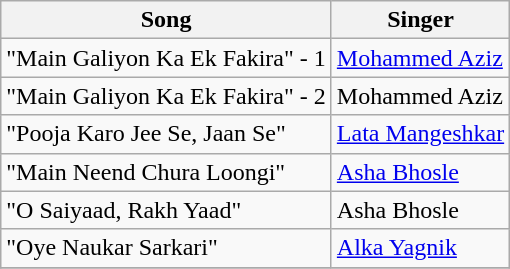<table class="wikitable">
<tr>
<th>Song</th>
<th>Singer</th>
</tr>
<tr>
<td>"Main Galiyon Ka Ek Fakira" - 1</td>
<td><a href='#'>Mohammed Aziz</a></td>
</tr>
<tr>
<td>"Main Galiyon Ka Ek Fakira" - 2</td>
<td>Mohammed Aziz</td>
</tr>
<tr>
<td>"Pooja Karo Jee Se, Jaan Se"</td>
<td><a href='#'>Lata Mangeshkar</a></td>
</tr>
<tr>
<td>"Main Neend Chura Loongi"</td>
<td><a href='#'>Asha Bhosle</a></td>
</tr>
<tr>
<td>"O Saiyaad, Rakh Yaad"</td>
<td>Asha Bhosle</td>
</tr>
<tr>
<td>"Oye Naukar Sarkari"</td>
<td><a href='#'>Alka Yagnik</a></td>
</tr>
<tr>
</tr>
</table>
